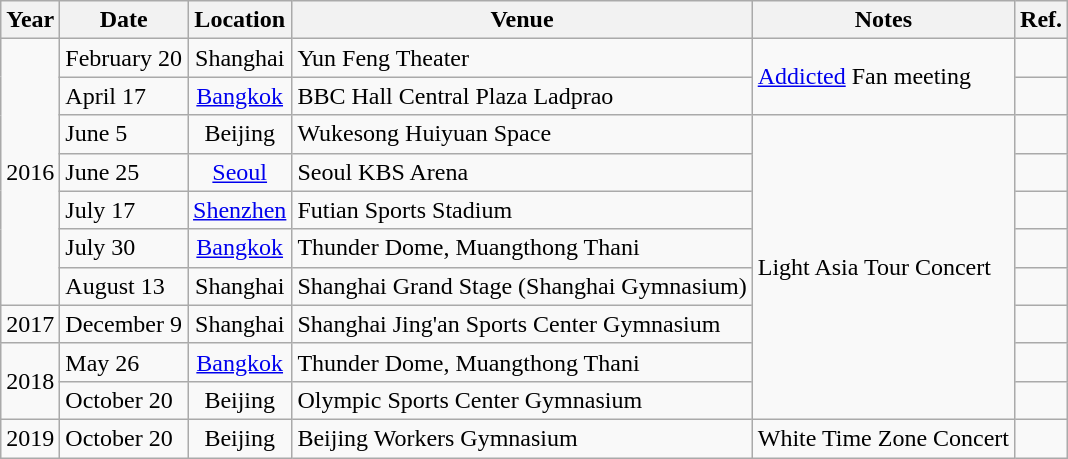<table class="wikitable">
<tr>
<th>Year</th>
<th>Date</th>
<th>Location</th>
<th>Venue</th>
<th>Notes</th>
<th>Ref.</th>
</tr>
<tr>
<td rowspan ="7">2016</td>
<td>February 20</td>
<td style="text-align:center;">Shanghai</td>
<td>Yun Feng Theater</td>
<td rowspan ="2"><a href='#'>Addicted</a> Fan meeting</td>
<td></td>
</tr>
<tr>
<td>April 17</td>
<td style="text-align:center;"><a href='#'>Bangkok</a></td>
<td>BBC Hall Central Plaza Ladprao</td>
<td></td>
</tr>
<tr>
<td>June 5</td>
<td style="text-align:center;">Beijing</td>
<td>Wukesong Huiyuan Space</td>
<td rowspan ="8">Light Asia Tour Concert</td>
<td></td>
</tr>
<tr>
<td>June 25</td>
<td style="text-align:center;"><a href='#'>Seoul</a></td>
<td>Seoul KBS Arena</td>
<td></td>
</tr>
<tr>
<td>July 17</td>
<td style="text-align:center;"><a href='#'>Shenzhen</a></td>
<td>Futian Sports Stadium</td>
<td></td>
</tr>
<tr>
<td>July 30</td>
<td style="text-align:center;"><a href='#'>Bangkok</a></td>
<td>Thunder Dome, Muangthong Thani</td>
<td></td>
</tr>
<tr>
<td>August 13</td>
<td style="text-align:center;">Shanghai</td>
<td>Shanghai Grand Stage (Shanghai Gymnasium)</td>
<td></td>
</tr>
<tr>
<td>2017</td>
<td>December 9</td>
<td style="text-align:center;">Shanghai</td>
<td>Shanghai Jing'an Sports Center Gymnasium</td>
<td></td>
</tr>
<tr>
<td rowspan ="2">2018</td>
<td>May 26</td>
<td style="text-align:center;"><a href='#'>Bangkok</a></td>
<td>Thunder Dome, Muangthong Thani</td>
<td></td>
</tr>
<tr>
<td>October 20</td>
<td style="text-align:center;">Beijing</td>
<td>Olympic Sports Center Gymnasium</td>
<td></td>
</tr>
<tr>
<td>2019</td>
<td>October 20</td>
<td style="text-align:center;">Beijing</td>
<td>Beijing Workers Gymnasium</td>
<td>White Time Zone Concert</td>
<td></td>
</tr>
</table>
